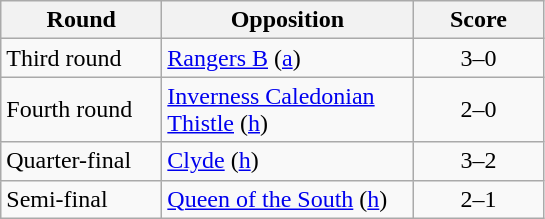<table class="wikitable" >
<tr>
<th width=100>Round</th>
<th width=160>Opposition</th>
<th width=80>Score</th>
</tr>
<tr>
<td>Third round</td>
<td><a href='#'>Rangers B</a> (<a href='#'>a</a>)</td>
<td align=center>3–0</td>
</tr>
<tr>
<td>Fourth round</td>
<td><a href='#'>Inverness Caledonian Thistle</a> (<a href='#'>h</a>)</td>
<td align=center>2–0</td>
</tr>
<tr>
<td>Quarter-final</td>
<td><a href='#'>Clyde</a> (<a href='#'>h</a>)</td>
<td align=center>3–2</td>
</tr>
<tr>
<td>Semi-final</td>
<td><a href='#'>Queen of the South</a> (<a href='#'>h</a>)</td>
<td align=center>2–1 </td>
</tr>
</table>
